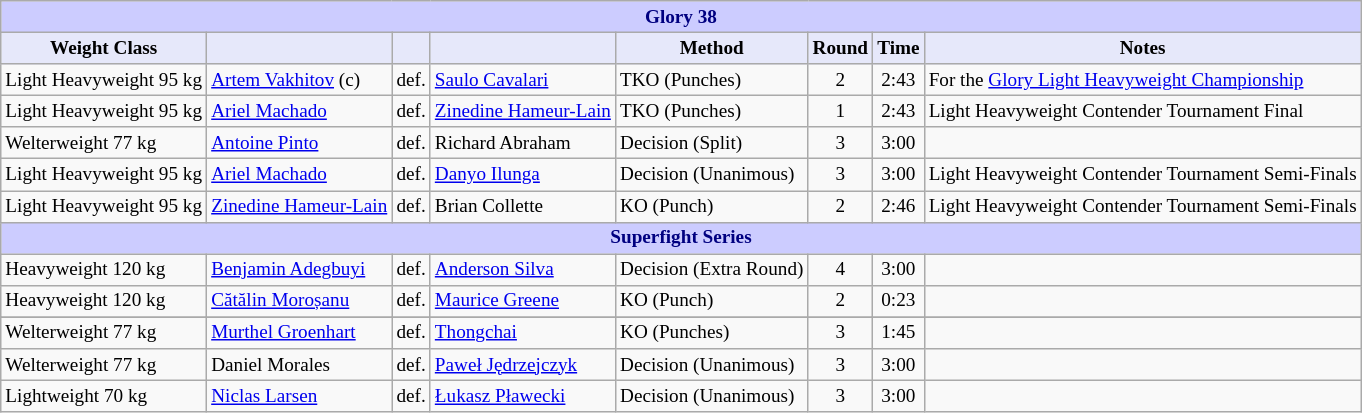<table class="wikitable" style="font-size: 80%;">
<tr>
<th colspan="8" style="background-color: #ccf; color: #000080; text-align: center;"><strong>Glory 38</strong></th>
</tr>
<tr>
<th colspan="1" style="background-color: #E6E8FA; color: #000000; text-align: center;">Weight Class</th>
<th colspan="1" style="background-color: #E6E8FA; color: #000000; text-align: center;"></th>
<th colspan="1" style="background-color: #E6E8FA; color: #000000; text-align: center;"></th>
<th colspan="1" style="background-color: #E6E8FA; color: #000000; text-align: center;"></th>
<th colspan="1" style="background-color: #E6E8FA; color: #000000; text-align: center;">Method</th>
<th colspan="1" style="background-color: #E6E8FA; color: #000000; text-align: center;">Round</th>
<th colspan="1" style="background-color: #E6E8FA; color: #000000; text-align: center;">Time</th>
<th colspan="1" style="background-color: #E6E8FA; color: #000000; text-align: center;">Notes</th>
</tr>
<tr>
<td>Light Heavyweight 95 kg</td>
<td> <a href='#'>Artem Vakhitov</a> (c)</td>
<td align=center>def.</td>
<td> <a href='#'>Saulo Cavalari</a></td>
<td>TKO (Punches)</td>
<td align=center>2</td>
<td align=center>2:43</td>
<td>For the <a href='#'>Glory Light Heavyweight Championship</a></td>
</tr>
<tr>
<td>Light Heavyweight 95 kg</td>
<td> <a href='#'>Ariel Machado</a></td>
<td align=center>def.</td>
<td> <a href='#'>Zinedine Hameur-Lain</a></td>
<td>TKO (Punches)</td>
<td align=center>1</td>
<td align=center>2:43</td>
<td>Light Heavyweight Contender Tournament Final</td>
</tr>
<tr>
<td>Welterweight 77 kg</td>
<td> <a href='#'>Antoine Pinto</a></td>
<td align=center>def.</td>
<td> Richard Abraham</td>
<td>Decision (Split)</td>
<td align=center>3</td>
<td align=center>3:00</td>
<td></td>
</tr>
<tr>
<td>Light Heavyweight 95 kg</td>
<td> <a href='#'>Ariel Machado</a></td>
<td align=center>def.</td>
<td> <a href='#'>Danyo Ilunga</a></td>
<td>Decision (Unanimous)</td>
<td align=center>3</td>
<td align=center>3:00</td>
<td>Light Heavyweight Contender Tournament Semi-Finals</td>
</tr>
<tr>
<td>Light Heavyweight 95 kg</td>
<td> <a href='#'>Zinedine Hameur-Lain</a></td>
<td align=center>def.</td>
<td> Brian Collette</td>
<td>KO (Punch)</td>
<td align=center>2</td>
<td align=center>2:46</td>
<td>Light Heavyweight Contender Tournament Semi-Finals</td>
</tr>
<tr>
<th colspan="8" style="background-color: #ccf; color: #000080; text-align: center;"><strong>Superfight Series</strong></th>
</tr>
<tr>
<td>Heavyweight 120 kg</td>
<td> <a href='#'>Benjamin Adegbuyi</a></td>
<td align=center>def.</td>
<td> <a href='#'>Anderson Silva</a></td>
<td>Decision (Extra Round)</td>
<td align=center>4</td>
<td align=center>3:00</td>
<td></td>
</tr>
<tr>
<td>Heavyweight 120 kg</td>
<td> <a href='#'>Cătălin Moroșanu</a></td>
<td align=center>def.</td>
<td> <a href='#'>Maurice Greene</a></td>
<td>KO (Punch)</td>
<td align=center>2</td>
<td align=center>0:23</td>
<td></td>
</tr>
<tr>
</tr>
<tr>
<td>Welterweight 77 kg</td>
<td> <a href='#'>Murthel Groenhart</a></td>
<td align=center>def.</td>
<td> <a href='#'>Thongchai</a></td>
<td>KO (Punches)</td>
<td align=center>3</td>
<td align=center>1:45</td>
<td></td>
</tr>
<tr>
<td>Welterweight 77 kg</td>
<td> Daniel Morales</td>
<td align=center>def.</td>
<td> <a href='#'>Paweł Jędrzejczyk</a></td>
<td>Decision (Unanimous)</td>
<td align=center>3</td>
<td align=center>3:00</td>
<td></td>
</tr>
<tr>
<td>Lightweight 70 kg</td>
<td> <a href='#'>Niclas Larsen</a></td>
<td align=center>def.</td>
<td> <a href='#'>Łukasz Pławecki</a></td>
<td>Decision (Unanimous)</td>
<td align=center>3</td>
<td align=center>3:00</td>
<td></td>
</tr>
</table>
